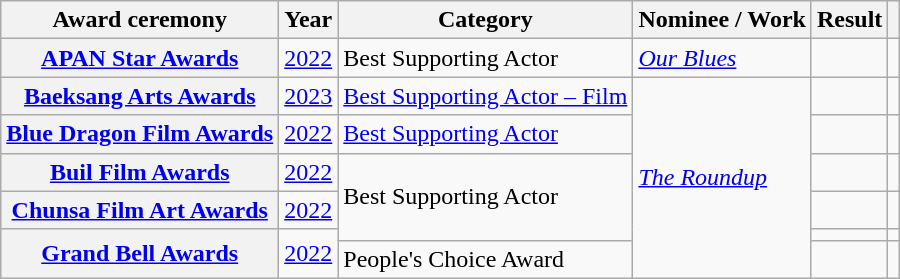<table class="wikitable plainrowheaders sortable">
<tr>
<th scope="col">Award ceremony</th>
<th scope="col">Year</th>
<th scope="col">Category</th>
<th scope="col">Nominee / Work</th>
<th scope="col">Result</th>
<th scope="col" class="unsortable"></th>
</tr>
<tr>
<th scope="row"><a href='#'>APAN Star Awards</a></th>
<td style="text-align:center"><a href='#'>2022</a></td>
<td>Best Supporting Actor</td>
<td><em><a href='#'>Our Blues</a></em></td>
<td></td>
<td style="text-align:center"></td>
</tr>
<tr>
<th scope="row"><a href='#'>Baeksang Arts Awards</a></th>
<td style="text-align:center"><a href='#'>2023</a></td>
<td><a href='#'>Best Supporting Actor – Film</a></td>
<td rowspan="6"><em><a href='#'>The Roundup</a></em></td>
<td></td>
<td style="text-align:center"></td>
</tr>
<tr>
<th scope="row"><a href='#'>Blue Dragon Film Awards</a></th>
<td style="text-align:center"><a href='#'>2022</a></td>
<td><a href='#'>Best Supporting Actor</a></td>
<td></td>
<td style="text-align:center"></td>
</tr>
<tr>
<th scope="row"><a href='#'>Buil Film Awards</a></th>
<td style="text-align:center"><a href='#'>2022</a></td>
<td rowspan="3">Best Supporting Actor</td>
<td></td>
<td style="text-align:center"></td>
</tr>
<tr>
<th scope="row"><a href='#'>Chunsa Film Art Awards</a></th>
<td style="text-align:center"><a href='#'>2022</a></td>
<td></td>
<td style="text-align:center"></td>
</tr>
<tr>
<th scope="row"  rowspan="2"><a href='#'>Grand Bell Awards</a></th>
<td rowspan="2" style="text-align:center"><a href='#'>2022</a></td>
<td></td>
<td style="text-align:center"></td>
</tr>
<tr>
<td>People's Choice Award</td>
<td></td>
<td style="text-align:center"></td>
</tr>
</table>
